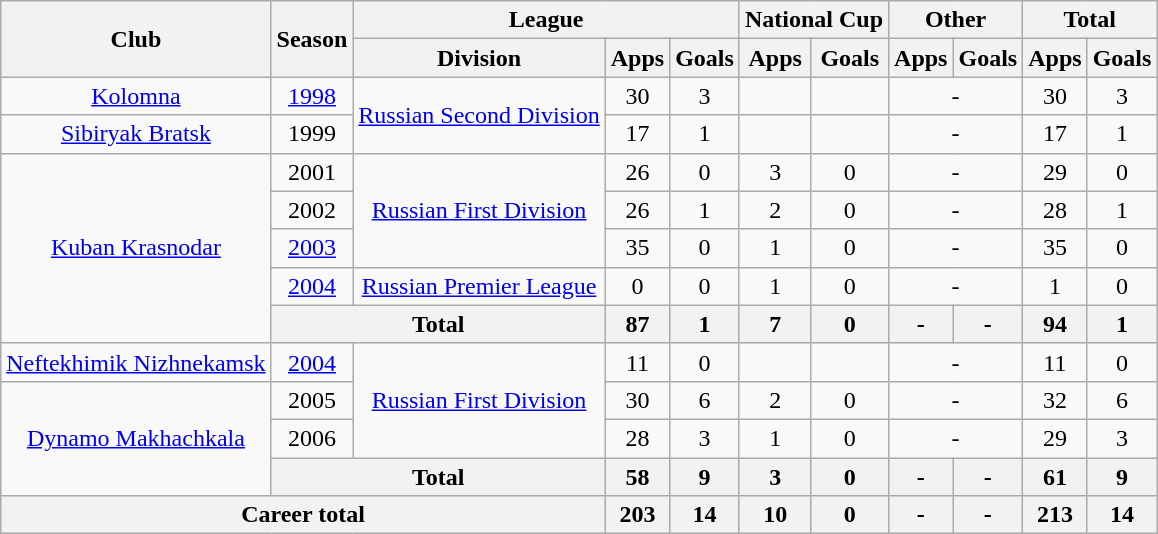<table class="wikitable" style="text-align: center;">
<tr>
<th rowspan="2">Club</th>
<th rowspan="2">Season</th>
<th colspan="3">League</th>
<th colspan="2">National Cup</th>
<th colspan="2">Other</th>
<th colspan="2">Total</th>
</tr>
<tr>
<th>Division</th>
<th>Apps</th>
<th>Goals</th>
<th>Apps</th>
<th>Goals</th>
<th>Apps</th>
<th>Goals</th>
<th>Apps</th>
<th>Goals</th>
</tr>
<tr>
<td valign="center"><a href='#'>Kolomna</a></td>
<td><a href='#'>1998</a></td>
<td rowspan="2" valign="center"><a href='#'>Russian Second Division</a></td>
<td>30</td>
<td>3</td>
<td></td>
<td></td>
<td colspan="2">-</td>
<td>30</td>
<td>3</td>
</tr>
<tr>
<td valign="center"><a href='#'>Sibiryak Bratsk</a></td>
<td>1999</td>
<td>17</td>
<td>1</td>
<td></td>
<td></td>
<td colspan="2">-</td>
<td>17</td>
<td>1</td>
</tr>
<tr>
<td rowspan="5" valign="center"><a href='#'>Kuban Krasnodar</a></td>
<td>2001</td>
<td rowspan="3" valign="center"><a href='#'>Russian First Division</a></td>
<td>26</td>
<td>0</td>
<td>3</td>
<td>0</td>
<td colspan="2">-</td>
<td>29</td>
<td>0</td>
</tr>
<tr>
<td>2002</td>
<td>26</td>
<td>1</td>
<td>2</td>
<td>0</td>
<td colspan="2">-</td>
<td>28</td>
<td>1</td>
</tr>
<tr>
<td><a href='#'>2003</a></td>
<td>35</td>
<td>0</td>
<td>1</td>
<td>0</td>
<td colspan="2">-</td>
<td>35</td>
<td>0</td>
</tr>
<tr>
<td><a href='#'>2004</a></td>
<td><a href='#'>Russian Premier League</a></td>
<td>0</td>
<td>0</td>
<td>1</td>
<td>0</td>
<td colspan="2">-</td>
<td>1</td>
<td>0</td>
</tr>
<tr>
<th colspan="2">Total</th>
<th>87</th>
<th>1</th>
<th>7</th>
<th>0</th>
<th>-</th>
<th>-</th>
<th>94</th>
<th>1</th>
</tr>
<tr>
<td valign="center"><a href='#'>Neftekhimik Nizhnekamsk</a></td>
<td><a href='#'>2004</a></td>
<td rowspan="3" valign="center"><a href='#'>Russian First Division</a></td>
<td>11</td>
<td>0</td>
<td></td>
<td></td>
<td colspan="2">-</td>
<td>11</td>
<td>0</td>
</tr>
<tr>
<td rowspan="3" valign="center"><a href='#'>Dynamo Makhachkala</a></td>
<td>2005</td>
<td>30</td>
<td>6</td>
<td>2</td>
<td>0</td>
<td colspan="2">-</td>
<td>32</td>
<td>6</td>
</tr>
<tr>
<td>2006</td>
<td>28</td>
<td>3</td>
<td>1</td>
<td>0</td>
<td colspan="2">-</td>
<td>29</td>
<td>3</td>
</tr>
<tr>
<th colspan="2">Total</th>
<th>58</th>
<th>9</th>
<th>3</th>
<th>0</th>
<th>-</th>
<th>-</th>
<th>61</th>
<th>9</th>
</tr>
<tr>
<th colspan="3">Career total</th>
<th>203</th>
<th>14</th>
<th>10</th>
<th>0</th>
<th>-</th>
<th>-</th>
<th>213</th>
<th>14</th>
</tr>
</table>
